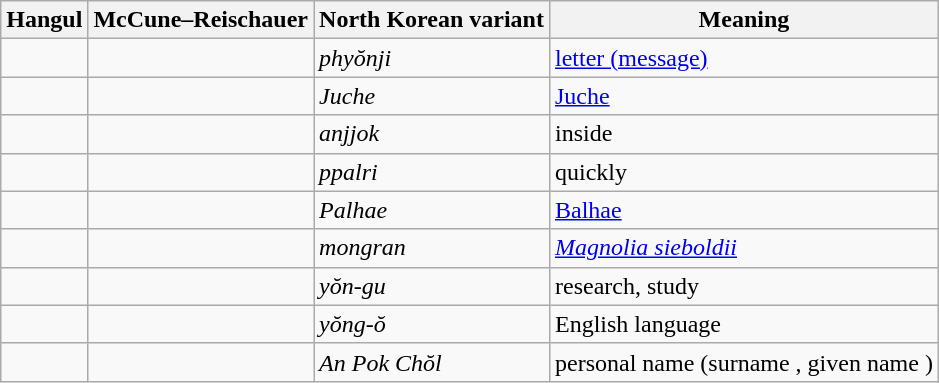<table class="wikitable">
<tr>
<th>Hangul</th>
<th>McCune–Reischauer</th>
<th>North Korean variant</th>
<th>Meaning</th>
</tr>
<tr>
<td></td>
<td></td>
<td><em>phyŏnji</em></td>
<td><a href='#'>letter (message)</a></td>
</tr>
<tr>
<td></td>
<td></td>
<td><em>Juche</em></td>
<td><a href='#'>Juche</a></td>
</tr>
<tr>
<td></td>
<td></td>
<td><em>anjjok</em></td>
<td>inside</td>
</tr>
<tr>
<td></td>
<td></td>
<td><em>ppalri</em></td>
<td>quickly</td>
</tr>
<tr>
<td></td>
<td></td>
<td><em>Palhae</em></td>
<td><a href='#'>Balhae</a></td>
</tr>
<tr>
<td></td>
<td></td>
<td><em>mongran</em></td>
<td><em><a href='#'>Magnolia sieboldii</a></em></td>
</tr>
<tr>
<td></td>
<td></td>
<td><em>yŏn-gu</em></td>
<td>research, study</td>
</tr>
<tr>
<td></td>
<td></td>
<td><em>yŏng-ŏ</em></td>
<td>English language</td>
</tr>
<tr>
<td></td>
<td></td>
<td><em>An Pok Chŏl</em></td>
<td>personal name (surname , given name )</td>
</tr>
</table>
